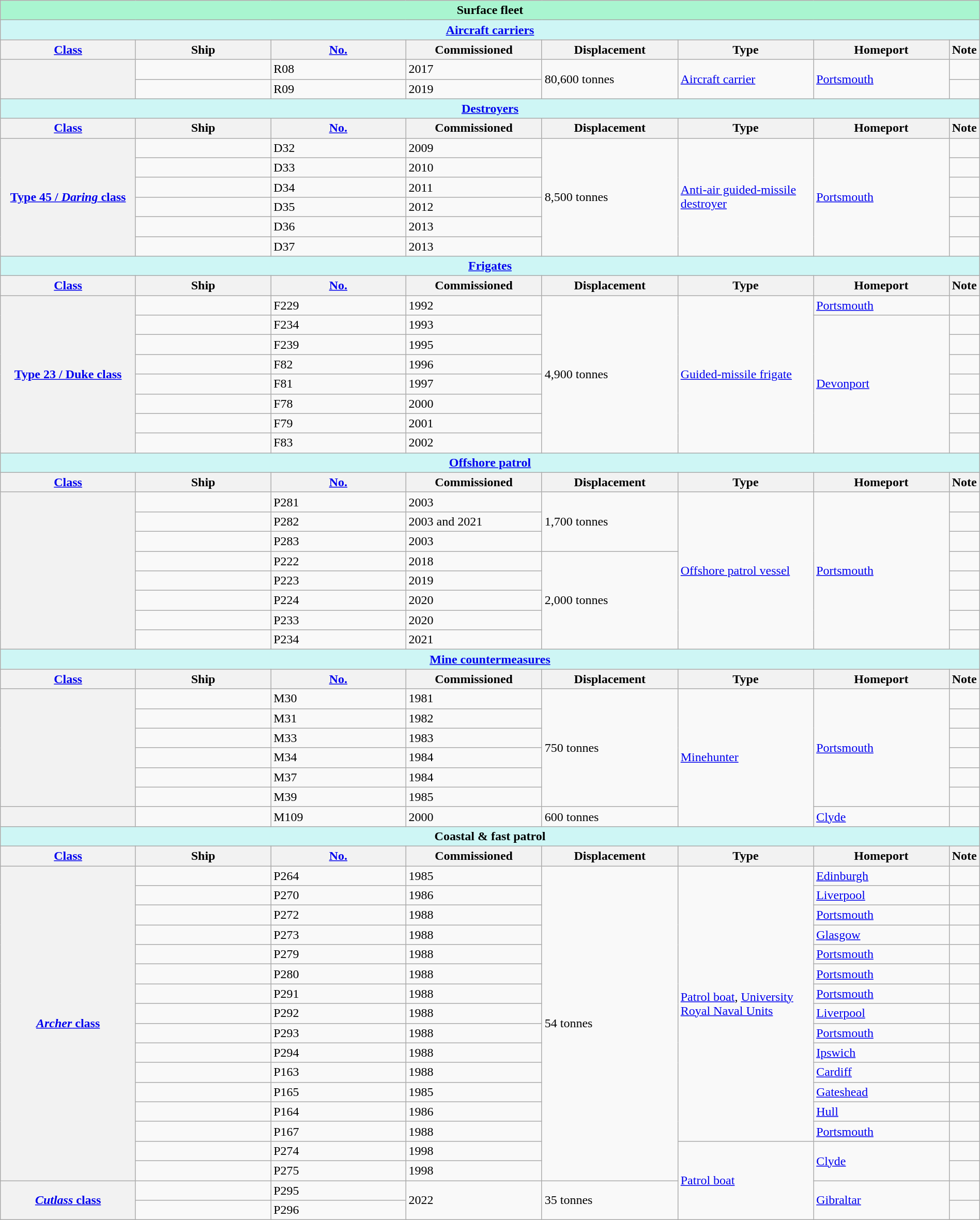<table class="wikitable" style="margin:auto; width:100%;">
<tr>
<th style="align: center; background: #A9F5D0;" colspan="8">Surface fleet</th>
</tr>
<tr>
<th style="align: center; background: #CEF6F5;" colspan="8"><a href='#'>Aircraft carriers</a></th>
</tr>
<tr>
<th style="text-align:center; width:14%;"><a href='#'>Class</a></th>
<th style="text-align:center; width:14%;">Ship</th>
<th style="text-align:center; width:14%;"><a href='#'>No.</a></th>
<th style="text-align:center; width:14%;">Commissioned</th>
<th style="text-align:center; width:14%;">Displacement</th>
<th style="text-align:center; width:14%;">Type</th>
<th style="text-align:center; width:14%;">Homeport</th>
<th style="text-align:center; width:2%;">Note</th>
</tr>
<tr>
<th rowspan="2"></th>
<td></td>
<td>R08</td>
<td>2017</td>
<td rowspan="2">80,600 tonnes</td>
<td rowspan="2"><a href='#'>Aircraft carrier</a></td>
<td rowspan="2"><a href='#'>Portsmouth</a></td>
<td></td>
</tr>
<tr>
<td></td>
<td>R09</td>
<td>2019</td>
<td></td>
</tr>
<tr>
<th style="align: center; background: #CEF6F5;" colspan="8"><a href='#'>Destroyers</a></th>
</tr>
<tr>
<th style="text-align:center; width:14%;"><a href='#'>Class</a></th>
<th style="text-align:center; width:14%;">Ship</th>
<th style="text-align:center; width:14%;"><a href='#'>No.</a></th>
<th style="text-align:center; width:14%;">Commissioned</th>
<th style="text-align:center; width:14%;">Displacement</th>
<th style="text-align:center; width:14%;">Type</th>
<th style="text-align:center; width:14%;">Homeport</th>
<th style="text-align:center; width:2%;">Note</th>
</tr>
<tr>
<th rowspan="6"><a href='#'>Type 45 / <em>Daring</em> class</a></th>
<td></td>
<td>D32</td>
<td>2009</td>
<td rowspan="6">8,500 tonnes</td>
<td rowspan="6"><a href='#'>Anti-air guided-missile destroyer</a></td>
<td rowspan="6"><a href='#'>Portsmouth</a></td>
<td></td>
</tr>
<tr>
<td></td>
<td>D33</td>
<td>2010</td>
<td></td>
</tr>
<tr>
<td></td>
<td>D34</td>
<td>2011</td>
<td></td>
</tr>
<tr>
<td></td>
<td>D35</td>
<td>2012</td>
<td></td>
</tr>
<tr>
<td></td>
<td>D36</td>
<td>2013</td>
<td></td>
</tr>
<tr>
<td></td>
<td>D37</td>
<td>2013</td>
<td></td>
</tr>
<tr>
<th style="align: center; background: #CEF6F5;" colspan="8"><a href='#'>Frigates</a></th>
</tr>
<tr>
<th style="text-align:center; width:14%;"><a href='#'>Class</a></th>
<th style="text-align:center; width:14%;">Ship</th>
<th style="text-align:center; width:14%;"><a href='#'>No.</a></th>
<th style="text-align:center; width:14%;">Commissioned</th>
<th style="text-align:center; width:14%;">Displacement</th>
<th style="text-align:center; width:14%;">Type</th>
<th style="text-align:center; width:14%;">Homeport</th>
<th style="text-align:center; width:2%;">Note</th>
</tr>
<tr>
<th rowspan="8"><a href='#'>Type 23 / Duke class</a></th>
<td></td>
<td>F229</td>
<td>1992</td>
<td rowspan="8">4,900 tonnes</td>
<td rowspan="8"><a href='#'>Guided-missile frigate</a></td>
<td rowspan="1"><a href='#'>Portsmouth</a></td>
<td></td>
</tr>
<tr>
<td></td>
<td>F234</td>
<td>1993</td>
<td rowspan="7"><a href='#'>Devonport</a></td>
<td></td>
</tr>
<tr>
<td></td>
<td>F239</td>
<td>1995</td>
<td></td>
</tr>
<tr>
<td></td>
<td>F82</td>
<td>1996</td>
<td></td>
</tr>
<tr>
<td></td>
<td>F81</td>
<td>1997</td>
<td></td>
</tr>
<tr>
<td></td>
<td>F78</td>
<td>2000</td>
<td></td>
</tr>
<tr>
<td></td>
<td>F79</td>
<td>2001</td>
<td></td>
</tr>
<tr>
<td></td>
<td>F83</td>
<td>2002</td>
<td></td>
</tr>
<tr>
<th style="align: center; background: #CEF6F5;" colspan="8"><a href='#'>Offshore patrol</a></th>
</tr>
<tr>
<th style="text-align:center; width:14%;"><a href='#'>Class</a></th>
<th style="text-align:center; width:14%;">Ship</th>
<th style="text-align:center; width:14%;"><a href='#'>No.</a></th>
<th style="text-align:center; width:14%;">Commissioned</th>
<th style="text-align:center; width:14%;">Displacement</th>
<th style="text-align:center; width:14%;">Type</th>
<th style="text-align:center; width:14%;">Homeport</th>
<th style="text-align:center; width:2%;">Note</th>
</tr>
<tr>
<th rowspan="8"></th>
<td></td>
<td>P281</td>
<td>2003</td>
<td rowspan="3">1,700 tonnes</td>
<td rowspan="8"><a href='#'>Offshore patrol vessel</a></td>
<td rowspan="8"><a href='#'>Portsmouth</a></td>
<td></td>
</tr>
<tr>
<td></td>
<td>P282</td>
<td>2003 and 2021</td>
<td></td>
</tr>
<tr>
<td></td>
<td>P283</td>
<td>2003</td>
<td></td>
</tr>
<tr>
<td></td>
<td>P222</td>
<td>2018</td>
<td rowspan="5">2,000 tonnes</td>
<td></td>
</tr>
<tr>
<td></td>
<td>P223</td>
<td>2019</td>
<td></td>
</tr>
<tr>
<td></td>
<td>P224</td>
<td>2020</td>
<td></td>
</tr>
<tr>
<td></td>
<td>P233</td>
<td>2020</td>
<td></td>
</tr>
<tr>
<td></td>
<td>P234</td>
<td>2021</td>
<td></td>
</tr>
<tr>
<th style="align: center; background: #CEF6F5;" colspan="8"><a href='#'>Mine countermeasures</a></th>
</tr>
<tr>
<th style="text-align:center; width:14%;"><a href='#'>Class</a></th>
<th style="text-align:center; width:14%;">Ship</th>
<th style="text-align:center; width:14%;"><a href='#'>No.</a></th>
<th style="text-align:center; width:14%;">Commissioned</th>
<th style="text-align:center; width:14%;">Displacement</th>
<th style="text-align:center; width:14%;">Type</th>
<th style="text-align:center; width:14%;">Homeport</th>
<th style="text-align:center; width:2%;">Note</th>
</tr>
<tr>
<th rowspan="6"></th>
<td></td>
<td>M30</td>
<td>1981</td>
<td rowspan="6">750 tonnes</td>
<td rowspan="7"><a href='#'>Minehunter</a></td>
<td rowspan="6"><a href='#'>Portsmouth</a></td>
<td></td>
</tr>
<tr>
<td></td>
<td>M31</td>
<td>1982</td>
<td></td>
</tr>
<tr>
<td></td>
<td>M33</td>
<td>1983</td>
<td></td>
</tr>
<tr>
<td></td>
<td>M34</td>
<td>1984</td>
<td></td>
</tr>
<tr>
<td></td>
<td>M37</td>
<td>1984</td>
<td></td>
</tr>
<tr>
<td></td>
<td>M39</td>
<td>1985</td>
<td></td>
</tr>
<tr>
<th rowspan="1"></th>
<td></td>
<td>M109</td>
<td>2000</td>
<td>600 tonnes</td>
<td><a href='#'>Clyde</a></td>
<td></td>
</tr>
<tr>
<th style="align: center; background: #CEF6F5;" colspan="8">Coastal & fast patrol</th>
</tr>
<tr>
<th style="text-align:center; width:14%;"><a href='#'>Class</a></th>
<th style="text-align:center; width:14%;">Ship</th>
<th style="text-align:center; width:14%;"><a href='#'>No.</a></th>
<th style="text-align:center; width:14%;">Commissioned</th>
<th style="text-align:center; width:14%;">Displacement</th>
<th style="text-align:center; width:14%;">Type</th>
<th style="text-align:center; width:14%;">Homeport</th>
<th style="text-align:center; width:2%;">Note</th>
</tr>
<tr>
<th rowspan="16"><a href='#'><em>Archer</em> class</a></th>
<td></td>
<td>P264</td>
<td>1985</td>
<td rowspan="16">54 tonnes</td>
<td rowspan="14"><a href='#'>Patrol boat</a>, <a href='#'>University Royal Naval Units</a></td>
<td><a href='#'>Edinburgh</a></td>
<td></td>
</tr>
<tr>
<td></td>
<td>P270</td>
<td>1986</td>
<td><a href='#'>Liverpool</a></td>
<td></td>
</tr>
<tr>
<td></td>
<td>P272</td>
<td>1988</td>
<td><a href='#'>Portsmouth</a></td>
<td></td>
</tr>
<tr>
<td></td>
<td>P273</td>
<td>1988</td>
<td><a href='#'>Glasgow</a></td>
<td></td>
</tr>
<tr>
<td></td>
<td>P279</td>
<td>1988</td>
<td><a href='#'>Portsmouth</a></td>
<td></td>
</tr>
<tr>
<td></td>
<td>P280</td>
<td>1988</td>
<td><a href='#'>Portsmouth</a></td>
<td></td>
</tr>
<tr>
<td></td>
<td>P291</td>
<td>1988</td>
<td><a href='#'>Portsmouth</a></td>
<td></td>
</tr>
<tr>
<td></td>
<td>P292</td>
<td>1988</td>
<td><a href='#'>Liverpool</a></td>
<td></td>
</tr>
<tr>
<td></td>
<td>P293</td>
<td>1988</td>
<td><a href='#'>Portsmouth</a></td>
<td></td>
</tr>
<tr>
<td></td>
<td>P294</td>
<td>1988</td>
<td><a href='#'>Ipswich</a></td>
<td></td>
</tr>
<tr>
<td></td>
<td>P163</td>
<td>1988</td>
<td><a href='#'>Cardiff</a></td>
<td></td>
</tr>
<tr>
<td></td>
<td>P165</td>
<td>1985</td>
<td><a href='#'>Gateshead</a></td>
<td></td>
</tr>
<tr>
<td></td>
<td>P164</td>
<td>1986</td>
<td><a href='#'>Hull</a></td>
<td></td>
</tr>
<tr>
<td></td>
<td>P167</td>
<td>1988</td>
<td><a href='#'>Portsmouth</a></td>
<td></td>
</tr>
<tr>
<td></td>
<td>P274</td>
<td>1998</td>
<td rowspan="4"><a href='#'>Patrol boat</a></td>
<td rowspan="2"><a href='#'>Clyde</a></td>
<td></td>
</tr>
<tr>
<td></td>
<td>P275</td>
<td>1998</td>
<td></td>
</tr>
<tr>
<th rowspan="2"><a href='#'><em>Cutlass</em> class</a></th>
<td></td>
<td>P295</td>
<td rowspan="2">2022</td>
<td rowspan="2">35 tonnes</td>
<td rowspan="2"><a href='#'>Gibraltar</a></td>
<td></td>
</tr>
<tr>
<td></td>
<td>P296</td>
<td></td>
</tr>
</table>
